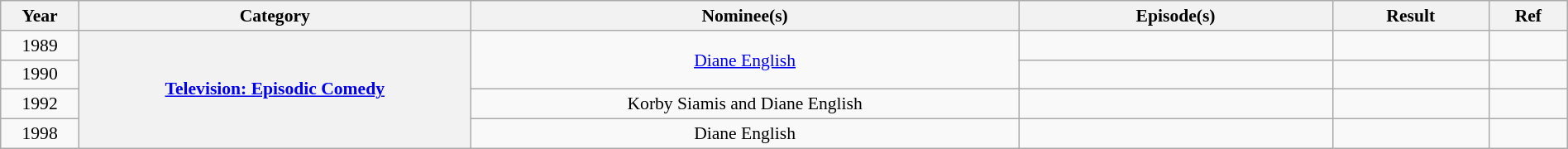<table class="wikitable plainrowheaders" style="font-size: 90%; text-align:center" width=100%>
<tr>
<th scope="col" width="5%">Year</th>
<th scope="col" width="25%">Category</th>
<th scope="col" width="35%">Nominee(s)</th>
<th scope="col" width="20%">Episode(s)</th>
<th scope="col" width="10%">Result</th>
<th scope="col" width="5%">Ref</th>
</tr>
<tr>
<td>1989</td>
<th scope="row" style="text-align:center" rowspan="4"><a href='#'>Television: Episodic Comedy</a></th>
<td rowspan="2"><a href='#'>Diane English</a></td>
<td></td>
<td></td>
<td></td>
</tr>
<tr>
<td>1990</td>
<td></td>
<td></td>
<td></td>
</tr>
<tr>
<td>1992</td>
<td>Korby Siamis and Diane English</td>
<td></td>
<td></td>
<td></td>
</tr>
<tr>
<td>1998</td>
<td>Diane English</td>
<td></td>
<td></td>
<td></td>
</tr>
</table>
